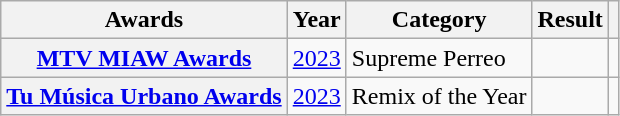<table class="wikitable sortable plainrowheaders">
<tr>
<th scope="col">Awards</th>
<th scope="col">Year</th>
<th scope="col">Category</th>
<th>Result</th>
<th class="unsortable"></th>
</tr>
<tr>
<th scope="row"><a href='#'>MTV MIAW Awards</a></th>
<td><a href='#'>2023</a></td>
<td>Supreme Perreo</td>
<td></td>
<td></td>
</tr>
<tr>
<th scope="row"><a href='#'>Tu Música Urbano Awards</a></th>
<td><a href='#'>2023</a></td>
<td>Remix of the Year</td>
<td></td>
<td></td>
</tr>
</table>
